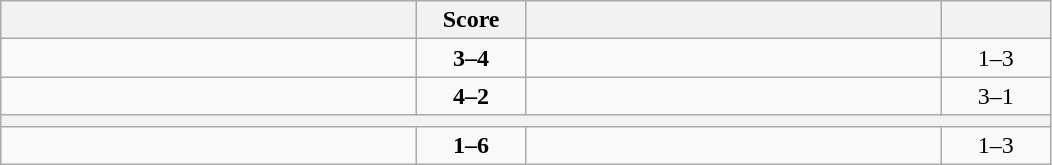<table class="wikitable" style="text-align: center; ">
<tr>
<th align="right" width="270"></th>
<th width="65">Score</th>
<th align="left" width="270"></th>
<th width="65"></th>
</tr>
<tr>
<td align="left"></td>
<td><strong>3–4</strong></td>
<td align="left"><strong></strong></td>
<td>1–3 <strong></strong></td>
</tr>
<tr>
<td align="left"><strong></strong></td>
<td><strong>4–2</strong></td>
<td align="left"></td>
<td>3–1 <strong></strong></td>
</tr>
<tr>
<th colspan="4"></th>
</tr>
<tr>
<td align="left"></td>
<td><strong>1–6</strong></td>
<td align="left"><strong></strong></td>
<td>1–3 <strong></strong></td>
</tr>
</table>
